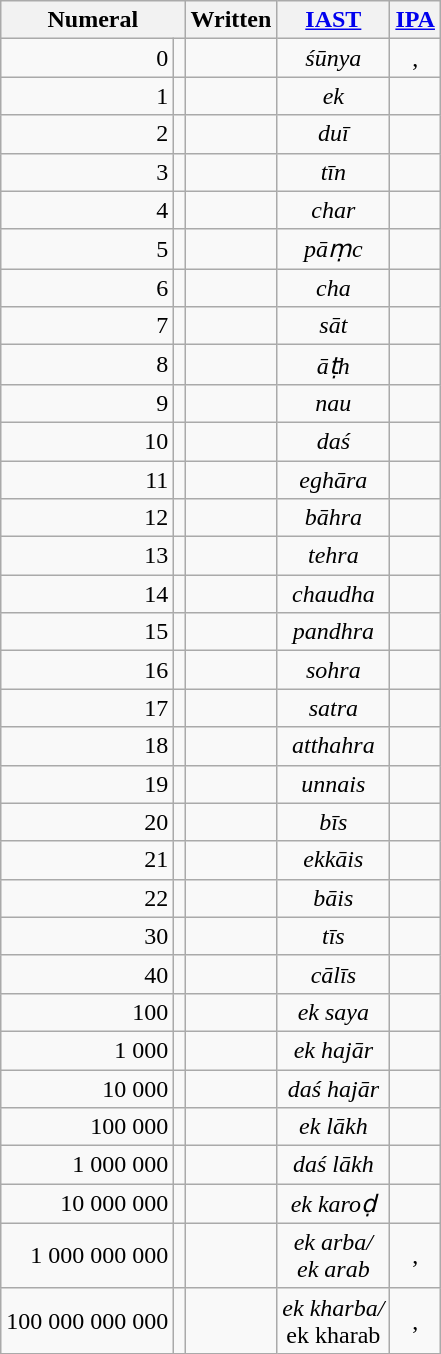<table class="wikitable" style="text-align:center;">
<tr>
<th colspan="2">Numeral</th>
<th>Written</th>
<th><a href='#'>IAST</a></th>
<th><a href='#'>IPA</a></th>
</tr>
<tr>
<td style="text-align:right">0</td>
<td style="text-align:right"></td>
<td></td>
<td><em>śūnya</em></td>
<td>, </td>
</tr>
<tr>
<td style="text-align:right">1</td>
<td style="text-align:right"></td>
<td></td>
<td><em>ek</em></td>
<td></td>
</tr>
<tr>
<td style="text-align:right">2</td>
<td style="text-align:right"></td>
<td></td>
<td><em>duī</em></td>
<td></td>
</tr>
<tr>
<td style="text-align:right">3</td>
<td style="text-align:right"></td>
<td></td>
<td><em>tīn</em></td>
<td></td>
</tr>
<tr>
<td style="text-align:right">4</td>
<td style="text-align:right"></td>
<td></td>
<td><em>char</em></td>
<td></td>
</tr>
<tr>
<td style="text-align:right">5</td>
<td style="text-align:right"></td>
<td></td>
<td><em>pāṃc</em></td>
<td></td>
</tr>
<tr>
<td style="text-align:right">6</td>
<td style="text-align:right"></td>
<td></td>
<td><em>cha</em></td>
<td></td>
</tr>
<tr>
<td style="text-align:right">7</td>
<td style="text-align:right"></td>
<td></td>
<td><em>sāt</em></td>
<td></td>
</tr>
<tr>
<td style="text-align:right">8</td>
<td style="text-align:right"></td>
<td></td>
<td><em>āṭh</em></td>
<td></td>
</tr>
<tr>
<td style="text-align:right">9</td>
<td style="text-align:right"></td>
<td></td>
<td><em>nau</em></td>
<td></td>
</tr>
<tr>
<td style="text-align:right">10</td>
<td style="text-align:right"></td>
<td></td>
<td><em>daś</em></td>
<td></td>
</tr>
<tr>
<td style="text-align:right">11</td>
<td style="text-align:right"></td>
<td></td>
<td><em>eghāra</em></td>
<td></td>
</tr>
<tr>
<td style="text-align:right">12</td>
<td style="text-align:right"></td>
<td></td>
<td><em>bāhra</em></td>
<td></td>
</tr>
<tr>
<td style="text-align:right">13</td>
<td style="text-align:right"></td>
<td></td>
<td><em>tehra</em></td>
<td></td>
</tr>
<tr>
<td style="text-align:right">14</td>
<td style="text-align:right"></td>
<td></td>
<td><em>chaudha</em></td>
<td></td>
</tr>
<tr>
<td style="text-align:right">15</td>
<td style="text-align:right"></td>
<td></td>
<td><em>pandhra</em></td>
<td></td>
</tr>
<tr>
<td style="text-align:right">16</td>
<td style="text-align:right"></td>
<td></td>
<td><em>sohra</em></td>
<td></td>
</tr>
<tr>
<td style="text-align:right">17</td>
<td style="text-align:right"></td>
<td></td>
<td><em>satra</em></td>
<td></td>
</tr>
<tr>
<td style="text-align:right">18</td>
<td style="text-align:right"></td>
<td></td>
<td><em>atthahra</em></td>
<td></td>
</tr>
<tr>
<td style="text-align:right">19</td>
<td style="text-align:right"></td>
<td></td>
<td><em>unnais</em></td>
<td></td>
</tr>
<tr>
<td style="text-align:right">20</td>
<td style="text-align:right"></td>
<td></td>
<td><em>bīs</em></td>
<td></td>
</tr>
<tr>
<td style="text-align:right">21</td>
<td style="text-align:right"></td>
<td></td>
<td><em>ekkāis</em></td>
<td></td>
</tr>
<tr>
<td style="text-align:right">22</td>
<td style="text-align:right"></td>
<td></td>
<td><em>bāis</em></td>
<td></td>
</tr>
<tr>
<td style="text-align:right">30</td>
<td style="text-align:right"></td>
<td></td>
<td><em>tīs</em></td>
<td></td>
</tr>
<tr>
<td style="text-align:right">40</td>
<td style="text-align:right"></td>
<td></td>
<td><em>cālīs</em></td>
<td></td>
</tr>
<tr>
<td style="text-align:right">100</td>
<td style="text-align:right"></td>
<td></td>
<td><em>ek saya</em></td>
<td></td>
</tr>
<tr>
<td style="text-align:right">1 000</td>
<td style="text-align:right"></td>
<td></td>
<td><em>ek hajār</em></td>
<td></td>
</tr>
<tr>
<td style="text-align:right">10 000</td>
<td style="text-align:right"></td>
<td></td>
<td><em>daś hajār</em></td>
<td></td>
</tr>
<tr>
<td style="text-align:right">100 000</td>
<td style="text-align:right"></td>
<td></td>
<td><em>ek lākh</em></td>
<td></td>
</tr>
<tr>
<td style="text-align:right">1 000 000</td>
<td style="text-align:right"></td>
<td></td>
<td><em>daś lākh</em></td>
<td></td>
</tr>
<tr>
<td style="text-align:right">10 000 000</td>
<td style="text-align:right"></td>
<td></td>
<td><em>ek karoḍ</em></td>
<td></td>
</tr>
<tr>
<td style="text-align:right">1 000 000 000</td>
<td style="text-align:right"></td>
<td></td>
<td><em>ek arba/</em><br><em>ek arab </em></td>
<td>, </td>
</tr>
<tr>
<td style="text-align:right">100 000 000 000</td>
<td style="text-align:right"></td>
<td></td>
<td><em>ek kharba/</em><br>ek kharab</td>
<td>, </td>
</tr>
</table>
